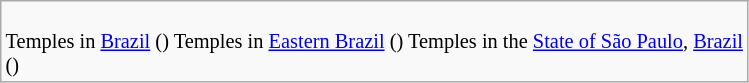<table class="wikitable floatright" style="font-size: 85%;">
<tr>
<td><br>Temples in <a href='#'>Brazil</a> ()

Temples in <a href='#'>Eastern Brazil</a> ()

Temples in the <a href='#'>State of São Paulo</a>, <a href='#'>Brazil</a><br>()
</td>
</tr>
</table>
